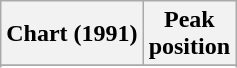<table class="wikitable">
<tr>
<th>Chart (1991)</th>
<th>Peak<br>position</th>
</tr>
<tr>
</tr>
<tr>
</tr>
</table>
